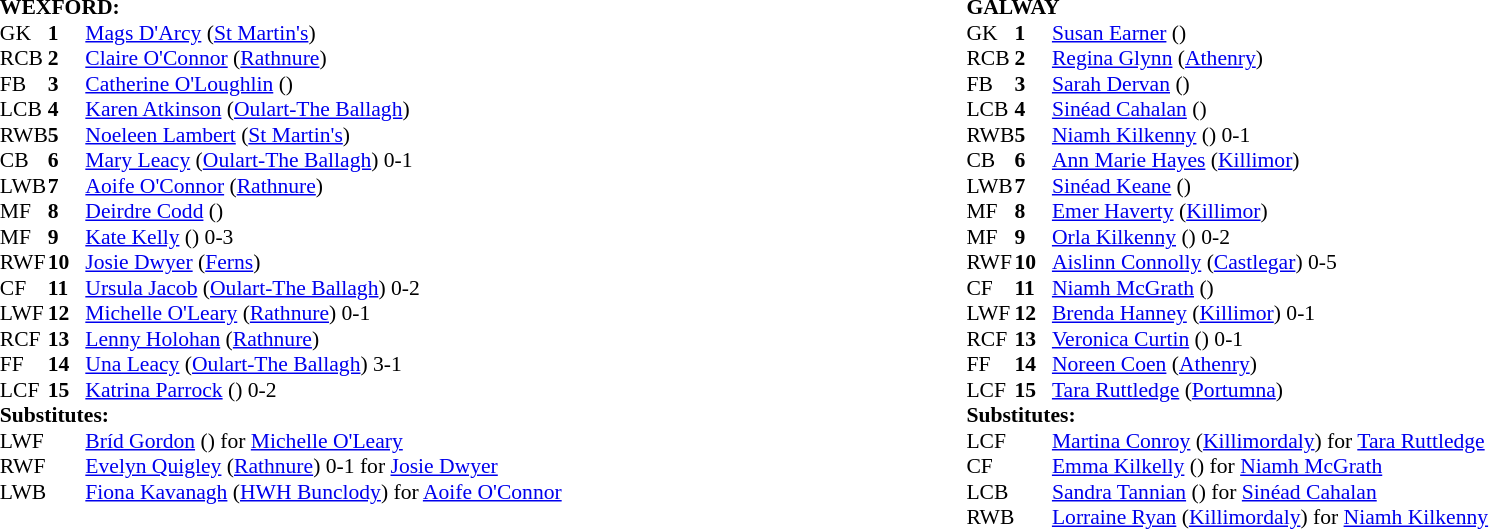<table width="100%">
<tr>
<td valign="top" width="50%"><br><table style="font-size: 90%" cellspacing="0" cellpadding="0" align=center>
<tr>
<td colspan="4"><strong>WEXFORD:</strong></td>
</tr>
<tr>
<th width="25"></th>
<th width="25"></th>
</tr>
<tr>
<td>GK</td>
<td><strong>1</strong></td>
<td><a href='#'>Mags D'Arcy</a> (<a href='#'>St Martin's</a>)</td>
</tr>
<tr>
<td>RCB</td>
<td><strong>2</strong></td>
<td><a href='#'>Claire O'Connor</a> (<a href='#'>Rathnure</a>)</td>
</tr>
<tr>
<td>FB</td>
<td><strong>3</strong></td>
<td><a href='#'>Catherine O'Loughlin</a> ()</td>
</tr>
<tr>
<td>LCB</td>
<td><strong>4</strong></td>
<td><a href='#'>Karen Atkinson</a> (<a href='#'>Oulart-The Ballagh</a>)</td>
</tr>
<tr>
<td>RWB</td>
<td><strong>5</strong></td>
<td><a href='#'>Noeleen Lambert</a> (<a href='#'>St Martin's</a>)</td>
</tr>
<tr>
<td>CB</td>
<td><strong>6</strong></td>
<td><a href='#'>Mary Leacy</a> (<a href='#'>Oulart-The Ballagh</a>) 0-1</td>
</tr>
<tr>
<td>LWB</td>
<td><strong>7</strong></td>
<td><a href='#'>Aoife O'Connor</a> (<a href='#'>Rathnure</a>) </td>
</tr>
<tr>
<td>MF</td>
<td><strong>8</strong></td>
<td><a href='#'>Deirdre Codd</a> ()</td>
</tr>
<tr>
<td>MF</td>
<td><strong>9</strong></td>
<td><a href='#'>Kate Kelly</a> ()  0-3</td>
</tr>
<tr>
<td>RWF</td>
<td><strong>10</strong></td>
<td><a href='#'>Josie Dwyer</a> (<a href='#'>Ferns</a>) </td>
</tr>
<tr>
<td>CF</td>
<td><strong>11</strong></td>
<td><a href='#'>Ursula Jacob</a> (<a href='#'>Oulart-The Ballagh</a>) 0-2</td>
</tr>
<tr>
<td>LWF</td>
<td><strong>12</strong></td>
<td><a href='#'>Michelle O'Leary</a> (<a href='#'>Rathnure</a>) 0-1 </td>
</tr>
<tr>
<td>RCF</td>
<td><strong>13</strong></td>
<td><a href='#'>Lenny Holohan</a> (<a href='#'>Rathnure</a>)</td>
</tr>
<tr>
<td>FF</td>
<td><strong>14</strong></td>
<td><a href='#'>Una Leacy</a> (<a href='#'>Oulart-The Ballagh</a>) 3-1</td>
</tr>
<tr>
<td>LCF</td>
<td><strong>15</strong></td>
<td><a href='#'>Katrina Parrock</a> () 0-2</td>
</tr>
<tr>
<td colspan=4><strong>Substitutes:</strong></td>
</tr>
<tr>
<td>LWF</td>
<td></td>
<td><a href='#'>Bríd Gordon</a> ()  for <a href='#'>Michelle O'Leary</a> </td>
</tr>
<tr>
<td>RWF</td>
<td></td>
<td><a href='#'>Evelyn Quigley</a> (<a href='#'>Rathnure</a>) 0-1  for <a href='#'>Josie Dwyer</a> </td>
</tr>
<tr>
<td>LWB</td>
<td></td>
<td><a href='#'>Fiona Kavanagh</a> (<a href='#'>HWH Bunclody</a>)  for <a href='#'>Aoife O'Connor</a> </td>
</tr>
<tr>
</tr>
</table>
</td>
<td valign="top" width="50%"><br><table style="font-size: 90%" cellspacing="0" cellpadding="0" align=center>
<tr>
<td colspan="4"><strong>GALWAY</strong></td>
</tr>
<tr>
<th width="25"></th>
<th width="25"></th>
</tr>
<tr>
<td>GK</td>
<td><strong>1</strong></td>
<td><a href='#'>Susan Earner</a> ()</td>
</tr>
<tr>
<td>RCB</td>
<td><strong>2</strong></td>
<td><a href='#'>Regina Glynn</a> (<a href='#'>Athenry</a>)</td>
</tr>
<tr>
<td>FB</td>
<td><strong>3</strong></td>
<td><a href='#'>Sarah Dervan</a> ()</td>
</tr>
<tr>
<td>LCB</td>
<td><strong>4</strong></td>
<td><a href='#'>Sinéad Cahalan</a> () </td>
</tr>
<tr>
<td>RWB</td>
<td><strong>5</strong></td>
<td><a href='#'>Niamh Kilkenny</a>  () 0-1 </td>
</tr>
<tr>
<td>CB</td>
<td><strong>6</strong></td>
<td><a href='#'>Ann Marie Hayes</a>  (<a href='#'>Killimor</a>)</td>
</tr>
<tr>
<td>LWB</td>
<td><strong>7</strong></td>
<td><a href='#'>Sinéad Keane</a> ()</td>
</tr>
<tr>
<td>MF</td>
<td><strong>8</strong></td>
<td><a href='#'>Emer Haverty</a> (<a href='#'>Killimor</a>)</td>
</tr>
<tr>
<td>MF</td>
<td><strong>9</strong></td>
<td><a href='#'>Orla Kilkenny</a> () 0-2</td>
</tr>
<tr>
<td>RWF</td>
<td><strong>10</strong></td>
<td><a href='#'>Aislinn Connolly</a> (<a href='#'>Castlegar</a>) 0-5</td>
</tr>
<tr>
<td>CF</td>
<td><strong>11</strong></td>
<td><a href='#'>Niamh McGrath</a> () </td>
</tr>
<tr>
<td>LWF</td>
<td><strong>12</strong></td>
<td><a href='#'>Brenda Hanney</a> (<a href='#'>Killimor</a>) 0-1</td>
</tr>
<tr>
<td>RCF</td>
<td><strong>13</strong></td>
<td><a href='#'>Veronica Curtin</a> () 0-1</td>
</tr>
<tr>
<td>FF</td>
<td><strong>14</strong></td>
<td><a href='#'>Noreen Coen</a> (<a href='#'>Athenry</a>)</td>
</tr>
<tr>
<td>LCF</td>
<td><strong>15</strong></td>
<td><a href='#'>Tara Ruttledge</a>  (<a href='#'>Portumna</a>) </td>
</tr>
<tr>
<td colspan=4><strong>Substitutes:</strong></td>
</tr>
<tr>
<td>LCF</td>
<td></td>
<td><a href='#'>Martina Conroy</a> (<a href='#'>Killimordaly</a>) for <a href='#'>Tara Ruttledge</a> </td>
</tr>
<tr>
</tr>
<tr>
<td>CF</td>
<td></td>
<td><a href='#'>Emma Kilkelly</a> () for <a href='#'>Niamh McGrath</a> </td>
</tr>
<tr>
</tr>
<tr>
<td>LCB</td>
<td></td>
<td><a href='#'>Sandra Tannian</a>  () for <a href='#'>Sinéad Cahalan</a> </td>
</tr>
<tr>
</tr>
<tr>
<td>RWB</td>
<td></td>
<td><a href='#'>Lorraine Ryan</a> (<a href='#'>Killimordaly</a>) for <a href='#'>Niamh Kilkenny</a></td>
</tr>
<tr>
</tr>
<tr>
</tr>
</table>
</td>
</tr>
</table>
